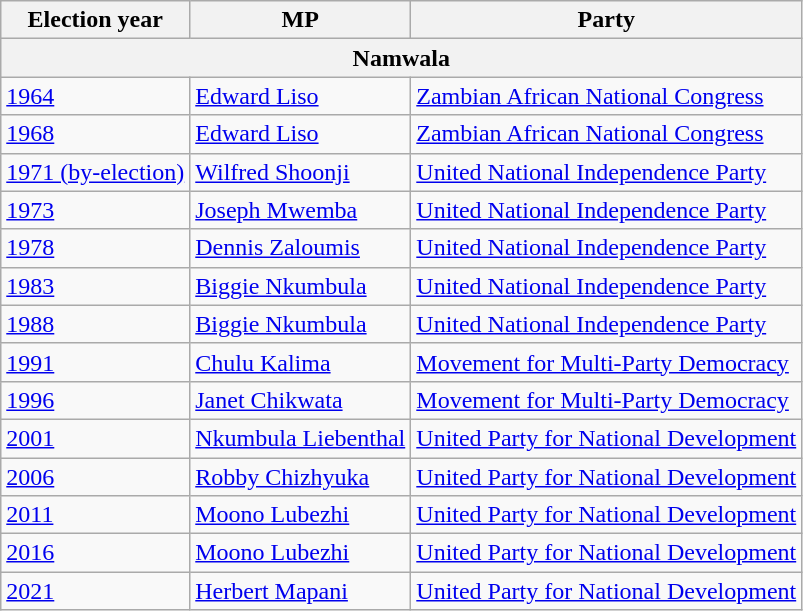<table class="wikitable">
<tr>
<th>Election year</th>
<th>MP</th>
<th>Party</th>
</tr>
<tr>
<th colspan="3">Namwala</th>
</tr>
<tr>
<td><a href='#'>1964</a></td>
<td><a href='#'>Edward Liso</a></td>
<td><a href='#'>Zambian African National Congress</a></td>
</tr>
<tr>
<td><a href='#'>1968</a></td>
<td><a href='#'>Edward Liso</a></td>
<td><a href='#'>Zambian African National Congress</a></td>
</tr>
<tr>
<td><a href='#'>1971 (by-election)</a></td>
<td><a href='#'>Wilfred Shoonji</a></td>
<td><a href='#'>United National Independence Party</a></td>
</tr>
<tr>
<td><a href='#'>1973</a></td>
<td><a href='#'>Joseph Mwemba</a></td>
<td><a href='#'>United National Independence Party</a></td>
</tr>
<tr>
<td><a href='#'>1978</a></td>
<td><a href='#'>Dennis Zaloumis</a></td>
<td><a href='#'>United National Independence Party</a></td>
</tr>
<tr>
<td><a href='#'>1983</a></td>
<td><a href='#'>Biggie Nkumbula</a></td>
<td><a href='#'>United National Independence Party</a></td>
</tr>
<tr>
<td><a href='#'>1988</a></td>
<td><a href='#'>Biggie Nkumbula</a></td>
<td><a href='#'>United National Independence Party</a></td>
</tr>
<tr>
<td><a href='#'>1991</a></td>
<td><a href='#'>Chulu Kalima</a></td>
<td><a href='#'>Movement for Multi-Party Democracy</a></td>
</tr>
<tr>
<td><a href='#'>1996</a></td>
<td><a href='#'>Janet Chikwata</a></td>
<td><a href='#'>Movement for Multi-Party Democracy</a></td>
</tr>
<tr>
<td><a href='#'>2001</a></td>
<td><a href='#'>Nkumbula Liebenthal</a></td>
<td><a href='#'>United Party for National Development</a></td>
</tr>
<tr>
<td><a href='#'>2006</a></td>
<td><a href='#'>Robby Chizhyuka</a></td>
<td><a href='#'>United Party for National Development</a></td>
</tr>
<tr>
<td><a href='#'>2011</a></td>
<td><a href='#'>Moono Lubezhi</a></td>
<td><a href='#'>United Party for National Development</a></td>
</tr>
<tr>
<td><a href='#'>2016</a></td>
<td><a href='#'>Moono Lubezhi</a></td>
<td><a href='#'>United Party for National Development</a></td>
</tr>
<tr>
<td><a href='#'>2021</a></td>
<td><a href='#'>Herbert Mapani</a></td>
<td><a href='#'>United Party for National Development</a></td>
</tr>
</table>
